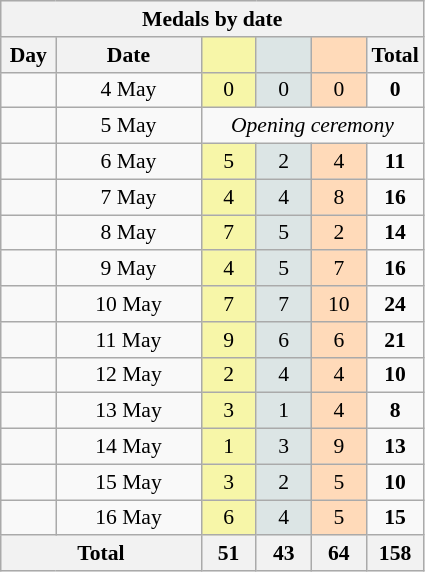<table class="wikitable" style="font-size:90%; text-align:center;">
<tr style="background:#efefef;">
<th colspan=6><strong>Medals by date</strong></th>
</tr>
<tr>
<th width=30><strong>Day</strong></th>
<th width=90><strong>Date</strong></th>
<th width=30 style="background:#F7F6A8;"></th>
<th width=30 style="background:#DCE5E5;"></th>
<th width=30 style="background:#FFDAB9;"></th>
<th width=30><strong>Total</strong></th>
</tr>
<tr>
<td></td>
<td>4 May</td>
<td style="background:#F7F6A8;">0</td>
<td style="background:#DCE5E5;">0</td>
<td style="background:#FFDAB9;">0</td>
<td><strong>0</strong></td>
</tr>
<tr>
<td></td>
<td>5 May</td>
<td colspan="4"> <em>Opening ceremony</em></td>
</tr>
<tr>
<td></td>
<td>6 May</td>
<td style="background:#F7F6A8;">5</td>
<td style="background:#DCE5E5;">2</td>
<td style="background:#FFDAB9;">4</td>
<td><strong>11</strong></td>
</tr>
<tr>
<td></td>
<td>7 May</td>
<td style="background:#F7F6A8;">4</td>
<td style="background:#DCE5E5;">4</td>
<td style="background:#FFDAB9;">8</td>
<td><strong>16</strong></td>
</tr>
<tr>
<td></td>
<td>8 May</td>
<td style="background:#F7F6A8;">7</td>
<td style="background:#DCE5E5;">5</td>
<td style="background:#FFDAB9;">2</td>
<td><strong>14</strong></td>
</tr>
<tr>
<td></td>
<td>9 May</td>
<td style="background:#F7F6A8;">4</td>
<td style="background:#DCE5E5;">5</td>
<td style="background:#FFDAB9;">7</td>
<td><strong>16</strong></td>
</tr>
<tr>
<td></td>
<td>10 May</td>
<td style="background:#F7F6A8;">7</td>
<td style="background:#DCE5E5;">7</td>
<td style="background:#FFDAB9;">10</td>
<td><strong>24</strong></td>
</tr>
<tr>
<td></td>
<td>11 May</td>
<td style="background:#F7F6A8;">9</td>
<td style="background:#DCE5E5;">6</td>
<td style="background:#FFDAB9;">6</td>
<td><strong>21</strong></td>
</tr>
<tr>
<td></td>
<td>12 May</td>
<td style="background:#F7F6A8;">2</td>
<td style="background:#DCE5E5;">4</td>
<td style="background:#FFDAB9;">4</td>
<td><strong>10</strong></td>
</tr>
<tr>
<td></td>
<td>13 May</td>
<td style="background:#F7F6A8;">3</td>
<td style="background:#DCE5E5;">1</td>
<td style="background:#FFDAB9;">4</td>
<td><strong>8</strong></td>
</tr>
<tr>
<td></td>
<td>14 May</td>
<td style="background:#F7F6A8;">1</td>
<td style="background:#DCE5E5;">3</td>
<td style="background:#FFDAB9;">9</td>
<td><strong>13</strong></td>
</tr>
<tr>
<td></td>
<td>15 May</td>
<td style="background:#F7F6A8;">3</td>
<td style="background:#DCE5E5;">2</td>
<td style="background:#FFDAB9;">5</td>
<td><strong>10</strong></td>
</tr>
<tr>
<td></td>
<td>16 May</td>
<td style="background:#F7F6A8;">6</td>
<td style="background:#DCE5E5;">4</td>
<td style="background:#FFDAB9;">5</td>
<td><strong>15</strong></td>
</tr>
<tr>
<th colspan="2"><strong>Total</strong></th>
<th><strong>51</strong></th>
<th><strong>43</strong></th>
<th><strong>64</strong></th>
<th><strong>158</strong></th>
</tr>
</table>
